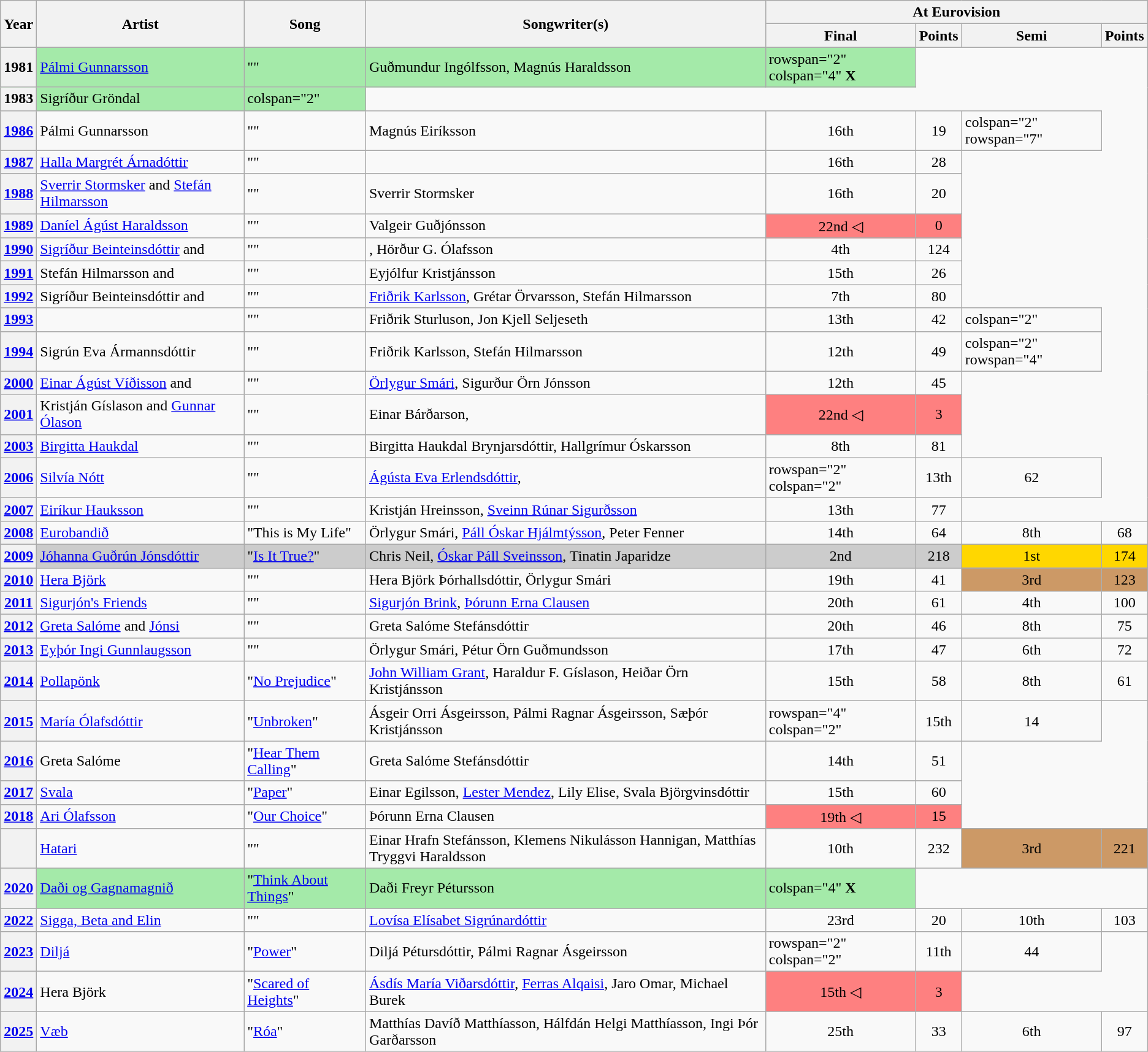<table class="wikitable sortable plainrowheaders">
<tr>
<th rowspan="2">Year</th>
<th rowspan="2">Artist</th>
<th rowspan="2">Song</th>
<th rowspan="2">Songwriter(s)</th>
<th colspan="4">At Eurovision</th>
</tr>
<tr>
<th>Final</th>
<th>Points</th>
<th>Semi</th>
<th>Points</th>
</tr>
<tr style="background-color:#A4EAA9;">
<th scope="row" style="text-align:center;">1981</th>
<td><a href='#'>Pálmi Gunnarsson</a></td>
<td>""</td>
<td>Guðmundur Ingólfsson, Magnús Haraldsson</td>
<td>rowspan="2" colspan="4"  <strong>X</strong></td>
</tr>
<tr style="background-color:#A4EAA9;">
<th scope="row" style="text-align:center;">1983</th>
<td>Sigríður Gröndal</td>
<td>colspan="2" </td>
</tr>
<tr>
<th scope="row" style="text-align:center;"><a href='#'>1986</a></th>
<td>Pálmi Gunnarsson</td>
<td>""</td>
<td>Magnús Eiríksson</td>
<td style="text-align:center;">16th</td>
<td style="text-align:center;">19</td>
<td>colspan="2" rowspan="7" </td>
</tr>
<tr>
<th scope="row" style="text-align:center;"><a href='#'>1987</a></th>
<td><a href='#'>Halla Margrét Árnadóttir</a></td>
<td>""</td>
<td></td>
<td style="text-align:center;">16th</td>
<td style="text-align:center;">28</td>
</tr>
<tr>
<th scope="row" style="text-align:center;"><a href='#'>1988</a></th>
<td><a href='#'>Sverrir Stormsker</a> and <a href='#'>Stefán Hilmarsson</a></td>
<td>""</td>
<td>Sverrir Stormsker</td>
<td style="text-align:center;">16th</td>
<td style="text-align:center;">20</td>
</tr>
<tr>
<th scope="row" style="text-align:center;"><a href='#'>1989</a></th>
<td><a href='#'>Daníel Ágúst Haraldsson</a></td>
<td>""</td>
<td>Valgeir Guðjónsson</td>
<td style="text-align:center; background-color:#FE8080;">22nd ◁</td>
<td style="text-align:center; background-color:#FE8080;">0</td>
</tr>
<tr>
<th scope="row" style="text-align:center;"><a href='#'>1990</a></th>
<td><a href='#'>Sigríður Beinteinsdóttir</a> and </td>
<td>""</td>
<td>, Hörður G. Ólafsson</td>
<td style="text-align:center;">4th</td>
<td style="text-align:center;">124</td>
</tr>
<tr>
<th scope="row" style="text-align:center;"><a href='#'>1991</a></th>
<td>Stefán Hilmarsson and </td>
<td>""</td>
<td>Eyjólfur Kristjánsson</td>
<td style="text-align:center;">15th</td>
<td style="text-align:center;">26</td>
</tr>
<tr>
<th scope="row" style="text-align:center;"><a href='#'>1992</a></th>
<td>Sigríður Beinteinsdóttir and </td>
<td>""</td>
<td><a href='#'>Friðrik Karlsson</a>, Grétar Örvarsson, Stefán Hilmarsson</td>
<td style="text-align:center;">7th</td>
<td style="text-align:center;">80</td>
</tr>
<tr>
<th scope="row" style="text-align:center;"><a href='#'>1993</a></th>
<td></td>
<td>""</td>
<td>Friðrik Sturluson, Jon Kjell Seljeseth</td>
<td style="text-align:center;">13th</td>
<td style="text-align:center;">42</td>
<td>colspan="2" </td>
</tr>
<tr>
<th scope="row" style="text-align:center;"><a href='#'>1994</a></th>
<td>Sigrún Eva Ármannsdóttir</td>
<td>""</td>
<td>Friðrik Karlsson, Stefán Hilmarsson</td>
<td style="text-align:center;">12th</td>
<td style="text-align:center;">49</td>
<td>colspan="2" rowspan="4" </td>
</tr>
<tr>
<th scope="row" style="text-align:center;"><a href='#'>2000</a></th>
<td><a href='#'>Einar Ágúst Víðisson</a> and </td>
<td>""</td>
<td><a href='#'>Örlygur Smári</a>, Sigurður Örn Jónsson</td>
<td style="text-align:center;">12th</td>
<td style="text-align:center;">45</td>
</tr>
<tr>
<th scope="row" style="text-align:center;"><a href='#'>2001</a></th>
<td>Kristján Gíslason and <a href='#'>Gunnar Ólason</a></td>
<td>""</td>
<td>Einar Bárðarson, </td>
<td style="text-align:center; background-color:#FE8080;">22nd ◁</td>
<td style="text-align:center; background-color:#FE8080;">3</td>
</tr>
<tr>
<th scope="row" style="text-align:center;"><a href='#'>2003</a></th>
<td><a href='#'>Birgitta Haukdal</a></td>
<td>""</td>
<td>Birgitta Haukdal Brynjarsdóttir, Hallgrímur Óskarsson</td>
<td style="text-align:center;">8th</td>
<td style="text-align:center;">81</td>
</tr>
<tr>
<th scope="row" style="text-align:center;"><a href='#'>2006</a></th>
<td><a href='#'>Silvía Nótt</a></td>
<td>""</td>
<td><a href='#'>Ágústa Eva Erlendsdóttir</a>, </td>
<td>rowspan="2" colspan="2" </td>
<td style="text-align:center;">13th</td>
<td style="text-align:center;">62</td>
</tr>
<tr>
<th scope="row" style="text-align:center;"><a href='#'>2007</a></th>
<td><a href='#'>Eiríkur Hauksson</a></td>
<td>""</td>
<td>Kristján Hreinsson, <a href='#'>Sveinn Rúnar Sigurðsson</a></td>
<td style="text-align:center;">13th</td>
<td style="text-align:center;">77</td>
</tr>
<tr>
<th scope="row" style="text-align:center;"><a href='#'>2008</a></th>
<td><a href='#'>Eurobandið</a></td>
<td>"This is My Life"</td>
<td>Örlygur Smári, <a href='#'>Páll Óskar Hjálmtýsson</a>, Peter Fenner</td>
<td style="text-align:center;">14th</td>
<td style="text-align:center;">64</td>
<td style="text-align:center;">8th</td>
<td style="text-align:center;">68</td>
</tr>
<tr style="background-color:#CCC;">
<th scope="row" style="text-align:center;"><a href='#'>2009</a></th>
<td><a href='#'>Jóhanna Guðrún Jónsdóttir</a></td>
<td>"<a href='#'>Is It True?</a>"</td>
<td>Chris Neil, <a href='#'>Óskar Páll Sveinsson</a>, Tinatin Japaridze</td>
<td style="text-align:center; background-color:#CCC;">2nd</td>
<td style="text-align:center; background-color:#CCC;">218</td>
<td style="text-align:center; background-color:#FFD700;">1st</td>
<td style="text-align:center; background-color:#FFD700;">174</td>
</tr>
<tr>
<th scope="row" style="text-align:center;"><a href='#'>2010</a></th>
<td><a href='#'>Hera Björk</a></td>
<td>""</td>
<td>Hera Björk Þórhallsdóttir, Örlygur Smári</td>
<td style="text-align:center;">19th</td>
<td style="text-align:center;">41</td>
<td style="text-align:center; background-color:#C96;">3rd</td>
<td style="text-align:center; background-color:#C96;">123</td>
</tr>
<tr>
<th scope="row" style="text-align:center;"><a href='#'>2011</a></th>
<td><a href='#'>Sigurjón's Friends</a></td>
<td>""</td>
<td><a href='#'>Sigurjón Brink</a>, <a href='#'>Þórunn Erna Clausen</a></td>
<td style="text-align:center;">20th</td>
<td style="text-align:center;">61</td>
<td style="text-align:center;">4th</td>
<td style="text-align:center;">100</td>
</tr>
<tr>
<th scope="row" style="text-align:center;"><a href='#'>2012</a></th>
<td><a href='#'>Greta Salóme</a> and <a href='#'>Jónsi</a></td>
<td>""</td>
<td>Greta Salóme Stefánsdóttir</td>
<td style="text-align:center;">20th</td>
<td style="text-align:center;">46</td>
<td style="text-align:center;">8th</td>
<td style="text-align:center;">75</td>
</tr>
<tr>
<th scope="row" style="text-align:center;"><a href='#'>2013</a></th>
<td><a href='#'>Eyþór Ingi Gunnlaugsson</a></td>
<td>""</td>
<td>Örlygur Smári, Pétur Örn Guðmundsson</td>
<td style="text-align:center;">17th</td>
<td style="text-align:center;">47</td>
<td style="text-align:center;">6th</td>
<td style="text-align:center;">72</td>
</tr>
<tr>
<th scope="row" style="text-align:center;"><a href='#'>2014</a></th>
<td><a href='#'>Pollapönk</a></td>
<td>"<a href='#'>No Prejudice</a>"</td>
<td><a href='#'>John William Grant</a>, Haraldur F. Gíslason, Heiðar Örn Kristjánsson</td>
<td style="text-align:center;">15th</td>
<td style="text-align:center;">58</td>
<td style="text-align:center;">8th</td>
<td style="text-align:center;">61</td>
</tr>
<tr>
<th scope="row" style="text-align:center;"><a href='#'>2015</a></th>
<td><a href='#'>María Ólafsdóttir</a></td>
<td>"<a href='#'>Unbroken</a>"</td>
<td>Ásgeir Orri Ásgeirsson, Pálmi Ragnar Ásgeirsson, Sæþór Kristjánsson</td>
<td>rowspan="4" colspan="2" </td>
<td style="text-align:center;">15th</td>
<td style="text-align:center;">14</td>
</tr>
<tr>
<th scope="row" style="text-align:center;"><a href='#'>2016</a></th>
<td>Greta Salóme</td>
<td>"<a href='#'>Hear Them Calling</a>"</td>
<td>Greta Salóme Stefánsdóttir</td>
<td style="text-align:center;">14th</td>
<td style="text-align:center;">51</td>
</tr>
<tr>
<th scope="row" style="text-align:center;"><a href='#'>2017</a></th>
<td><a href='#'>Svala</a></td>
<td>"<a href='#'>Paper</a>"</td>
<td>Einar Egilsson, <a href='#'>Lester Mendez</a>, Lily Elise, Svala Björgvinsdóttir</td>
<td style="text-align:center;">15th</td>
<td style="text-align:center;">60</td>
</tr>
<tr>
<th scope="row" style="text-align:center;"><a href='#'>2018</a></th>
<td><a href='#'>Ari Ólafsson</a></td>
<td>"<a href='#'>Our Choice</a>"</td>
<td>Þórunn Erna Clausen</td>
<td style="text-align:center; background-color:#FE8080;">19th ◁</td>
<td style="text-align:center; background-color:#FE8080;">15</td>
</tr>
<tr>
<th scope="row" style="text-align:center;"></th>
<td><a href='#'>Hatari</a></td>
<td>""</td>
<td>Einar Hrafn Stefánsson, Klemens Nikulásson Hannigan, Matthías Tryggvi Haraldsson</td>
<td style="text-align:center;">10th</td>
<td style="text-align:center;">232</td>
<td style="text-align:center; background-color:#C96;">3rd</td>
<td style="text-align:center; background-color:#C96;">221</td>
</tr>
<tr style="background-color:#A4EAA9;">
<th scope="row" style="text-align:center;"><a href='#'>2020</a></th>
<td><a href='#'>Daði <span>og Gagnamagnið</span></a></td>
<td>"<a href='#'>Think About Things</a>"</td>
<td>Daði Freyr Pétursson</td>
<td>colspan="4"  <strong>X</strong></td>
</tr>
<tr>
<th scope="row" style="text-align:center;"><a href='#'>2022</a></th>
<td><a href='#'>Sigga, Beta and Elin</a></td>
<td>""</td>
<td><a href='#'>Lovísa Elísabet Sigrúnardóttir</a></td>
<td style="text-align:center;">23rd</td>
<td style="text-align:center;">20</td>
<td style="text-align:center;">10th</td>
<td style="text-align:center;">103</td>
</tr>
<tr>
<th scope="row" style="text-align:center;"><a href='#'>2023</a></th>
<td><a href='#'>Diljá</a></td>
<td>"<a href='#'>Power</a>"</td>
<td>Diljá Pétursdóttir, Pálmi Ragnar Ásgeirsson</td>
<td>rowspan="2" colspan="2" </td>
<td style="text-align:center;">11th</td>
<td style="text-align:center;">44</td>
</tr>
<tr>
<th scope="row" style="text-align:center;"><a href='#'>2024</a></th>
<td>Hera Björk</td>
<td>"<a href='#'>Scared of Heights</a>"</td>
<td><a href='#'>Ásdís María Viðarsdóttir</a>, <a href='#'>Ferras Alqaisi</a>, Jaro Omar, Michael Burek</td>
<td style="text-align:center; background-color:#FE8080;">15th ◁</td>
<td style="text-align:center; background-color:#FE8080;">3</td>
</tr>
<tr>
<th scope="row" style="text-align:center;"><a href='#'>2025</a></th>
<td><a href='#'>Væb</a></td>
<td>"<a href='#'>Róa</a>"</td>
<td>Matthías Davíð Matthíasson, Hálfdán Helgi Matthíasson, Ingi Þór Garðarsson</td>
<td style="text-align:center;">25th</td>
<td style="text-align:center;">33</td>
<td style="text-align:center;">6th</td>
<td style="text-align:center;">97</td>
</tr>
</table>
